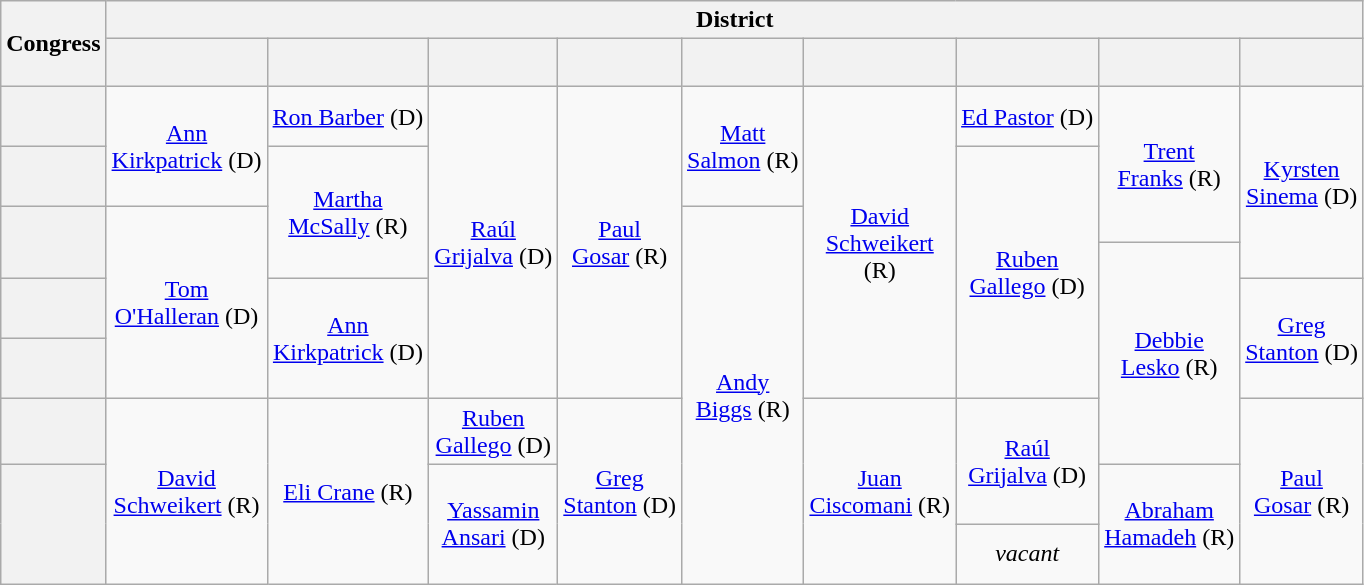<table class=wikitable style="text-align:center">
<tr>
<th scope="col" rowspan=2>Congress</th>
<th scope="colgroup" colspan=9>District</th>
</tr>
<tr style="height:2em">
<th scope="col"></th>
<th scope="col"></th>
<th scope="col"></th>
<th scope="col"></th>
<th scope="col"></th>
<th scope="col"></th>
<th scope="col"></th>
<th scope="col"></th>
<th scope="col"></th>
</tr>
<tr style="height:2.5em">
<th scope="row"> </th>
<td rowspan=2 ><a href='#'>Ann<br>Kirkpatrick</a> (D)</td>
<td><a href='#'>Ron Barber</a> (D)</td>
<td rowspan=6 ><a href='#'>Raúl<br>Grijalva</a> (D)</td>
<td rowspan=6 ><a href='#'>Paul<br>Gosar</a> (R)</td>
<td rowspan=2 ><a href='#'>Matt<br>Salmon</a> (R)</td>
<td rowspan=6 ><a href='#'>David<br>Schweikert</a><br>(R)</td>
<td><a href='#'>Ed Pastor</a> (D)</td>
<td rowspan=3 ><a href='#'>Trent<br>Franks</a> (R)</td>
<td rowspan=4 ><a href='#'>Kyrsten<br>Sinema</a> (D)</td>
</tr>
<tr style="height:2.5em">
<th scope="row"> </th>
<td rowspan=3 ><a href='#'>Martha<br>McSally</a> (R)</td>
<td rowspan=5 ><a href='#'>Ruben<br>Gallego</a> (D)</td>
</tr>
<tr style="height:1.5em">
<th scope="row" rowspan=2> </th>
<td rowspan=4 ><a href='#'>Tom<br>O'Halleran</a> (D)</td>
<td rowspan=7 ><a href='#'>Andy<br>Biggs</a> (R)</td>
</tr>
<tr style="height:1.5em">
<td rowspan=4 ><a href='#'>Debbie<br>Lesko</a> (R)</td>
</tr>
<tr style="height:2.5em">
<th scope="row"> </th>
<td rowspan=2 ><a href='#'>Ann<br>Kirkpatrick</a> (D)</td>
<td rowspan=2 ><a href='#'>Greg<br>Stanton</a> (D)</td>
</tr>
<tr style="height:2.5em">
<th scope="row"> </th>
</tr>
<tr style="height:2.5em">
<th scope="row"> </th>
<td rowspan=3 ><a href='#'>David<br>Schweikert</a> (R)</td>
<td rowspan=3 ><a href='#'>Eli Crane</a> (R)</td>
<td><a href='#'>Ruben<br>Gallego</a> (D)</td>
<td rowspan=3 ><a href='#'>Greg<br>Stanton</a> (D)</td>
<td rowspan=3 ><a href='#'>Juan<br>Ciscomani</a> (R)</td>
<td rowspan=2 ><a href='#'>Raúl<br>Grijalva</a> (D)</td>
<td rowspan=3 ><a href='#'>Paul<br>Gosar</a> (R)</td>
</tr>
<tr style="height:2.5em">
<th scope="row" rowspan=2> </th>
<td rowspan=2 ><a href='#'>Yassamin<br>Ansari</a> (D)</td>
<td rowspan=2 ><a href='#'>Abraham<br>Hamadeh</a> (R)</td>
</tr>
<tr style="height:2.5em">
<td><em>vacant</em></td>
</tr>
</table>
